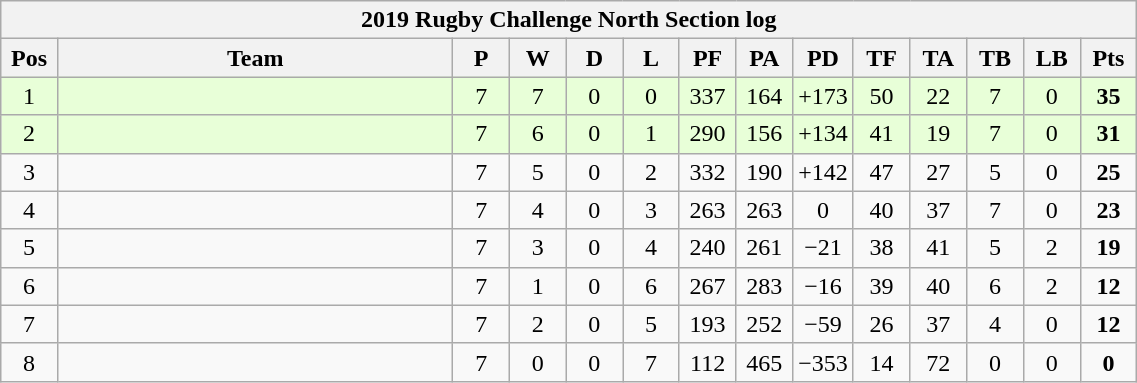<table class="wikitable" style="text-align:center; font-size:100%; width:60%;">
<tr>
<th colspan="100%" cellpadding="0" cellspacing="0"><strong>2019 Rugby Challenge North Section log</strong></th>
</tr>
<tr>
<th style="width:5%;">Pos</th>
<th style="width:35%;">Team</th>
<th style="width:5%;">P</th>
<th style="width:5%;">W</th>
<th style="width:5%;">D</th>
<th style="width:5%;">L</th>
<th style="width:5%;">PF</th>
<th style="width:5%;">PA</th>
<th style="width:5%;">PD</th>
<th style="width:5%;">TF</th>
<th style="width:5%;">TA</th>
<th style="width:5%;">TB</th>
<th style="width:5%;">LB</th>
<th style="width:5%;">Pts<br></th>
</tr>
<tr style="background:#E8FFD8;">
<td>1</td>
<td style="text-align:left"></td>
<td>7</td>
<td>7</td>
<td>0</td>
<td>0</td>
<td>337</td>
<td>164</td>
<td>+173</td>
<td>50</td>
<td>22</td>
<td>7</td>
<td>0</td>
<td><strong>35</strong></td>
</tr>
<tr style="background:#E8FFD8;">
<td>2</td>
<td style="text-align:left"></td>
<td>7</td>
<td>6</td>
<td>0</td>
<td>1</td>
<td>290</td>
<td>156</td>
<td>+134</td>
<td>41</td>
<td>19</td>
<td>7</td>
<td>0</td>
<td><strong>31</strong></td>
</tr>
<tr>
<td>3</td>
<td style="text-align:left"></td>
<td>7</td>
<td>5</td>
<td>0</td>
<td>2</td>
<td>332</td>
<td>190</td>
<td>+142</td>
<td>47</td>
<td>27</td>
<td>5</td>
<td>0</td>
<td><strong>25</strong></td>
</tr>
<tr>
<td>4</td>
<td style="text-align:left"></td>
<td>7</td>
<td>4</td>
<td>0</td>
<td>3</td>
<td>263</td>
<td>263</td>
<td>0</td>
<td>40</td>
<td>37</td>
<td>7</td>
<td>0</td>
<td><strong>23</strong></td>
</tr>
<tr>
<td>5</td>
<td style="text-align:left"></td>
<td>7</td>
<td>3</td>
<td>0</td>
<td>4</td>
<td>240</td>
<td>261</td>
<td>−21</td>
<td>38</td>
<td>41</td>
<td>5</td>
<td>2</td>
<td><strong>19</strong></td>
</tr>
<tr>
<td>6</td>
<td style="text-align:left"></td>
<td>7</td>
<td>1</td>
<td>0</td>
<td>6</td>
<td>267</td>
<td>283</td>
<td>−16</td>
<td>39</td>
<td>40</td>
<td>6</td>
<td>2</td>
<td><strong>12</strong></td>
</tr>
<tr>
<td>7</td>
<td style="text-align:left"></td>
<td>7</td>
<td>2</td>
<td>0</td>
<td>5</td>
<td>193</td>
<td>252</td>
<td>−59</td>
<td>26</td>
<td>37</td>
<td>4</td>
<td>0</td>
<td><strong>12</strong></td>
</tr>
<tr>
<td>8</td>
<td style="text-align:left"></td>
<td>7</td>
<td>0</td>
<td>0</td>
<td>7</td>
<td>112</td>
<td>465</td>
<td>−353</td>
<td>14</td>
<td>72</td>
<td>0</td>
<td>0</td>
<td><strong>0</strong></td>
</tr>
</table>
